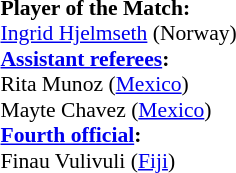<table width=50% style="font-size: 90%">
<tr>
<td><br><strong>Player of the Match:</strong>
<br><a href='#'>Ingrid Hjelmseth</a> (Norway)<br><strong><a href='#'>Assistant referees</a>:</strong>
<br>Rita Munoz (<a href='#'>Mexico</a>)
<br>Mayte Chavez (<a href='#'>Mexico</a>)
<br><strong><a href='#'>Fourth official</a>:</strong>
<br>Finau Vulivuli (<a href='#'>Fiji</a>)</td>
</tr>
</table>
